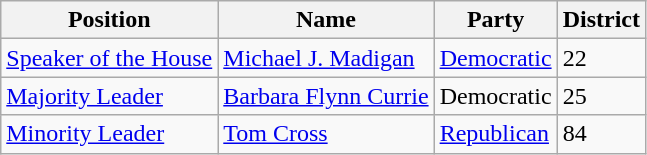<table class="wikitable">
<tr>
<th>Position</th>
<th>Name</th>
<th>Party</th>
<th>District</th>
</tr>
<tr>
<td><a href='#'>Speaker of the House</a></td>
<td><a href='#'>Michael J. Madigan</a></td>
<td><a href='#'>Democratic</a></td>
<td>22</td>
</tr>
<tr>
<td><a href='#'>Majority Leader</a></td>
<td><a href='#'>Barbara Flynn Currie</a></td>
<td>Democratic</td>
<td>25</td>
</tr>
<tr>
<td><a href='#'>Minority Leader</a></td>
<td><a href='#'>Tom Cross</a></td>
<td><a href='#'>Republican</a></td>
<td>84</td>
</tr>
</table>
